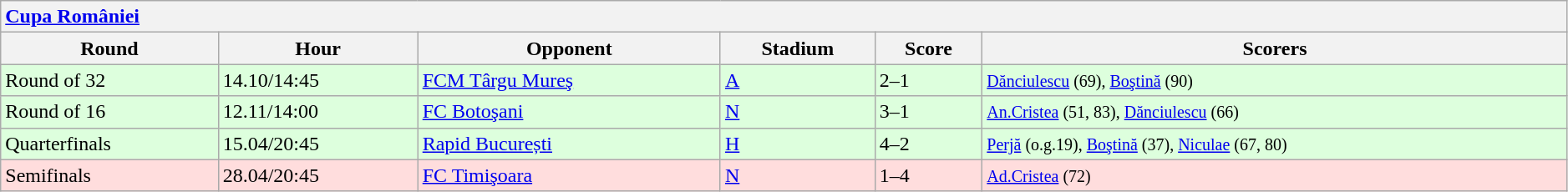<table class="wikitable collapsible" style="width:99%;">
<tr>
<th colspan="9" style="text-align:left;"><a href='#'>Cupa României</a></th>
</tr>
<tr>
<th>Round</th>
<th>Hour</th>
<th>Opponent</th>
<th>Stadium</th>
<th>Score</th>
<th>Scorers</th>
</tr>
<tr bgcolor="#ddffdd">
<td>Round of 32</td>
<td>14.10/14:45</td>
<td><a href='#'>FCM Târgu Mureş</a></td>
<td><a href='#'>A</a></td>
<td>2–1</td>
<td><small><a href='#'>Dănciulescu</a> (69), <a href='#'>Boştină</a> (90)</small></td>
</tr>
<tr bgcolor="#ddffdd">
<td>Round of 16</td>
<td>12.11/14:00</td>
<td><a href='#'>FC Botoşani</a></td>
<td><a href='#'>N</a></td>
<td>3–1</td>
<td><small><a href='#'>An.Cristea</a> (51, 83), <a href='#'>Dănciulescu</a> (66)</small></td>
</tr>
<tr bgcolor="#ddffdd">
<td>Quarterfinals</td>
<td>15.04/20:45</td>
<td><a href='#'>Rapid București</a></td>
<td><a href='#'>H</a></td>
<td>4–2</td>
<td><small><a href='#'>Perjă</a> (o.g.19), <a href='#'>Boştină</a> (37), <a href='#'>Niculae</a> (67, 80)</small></td>
</tr>
<tr bgcolor="#ffdddd">
<td>Semifinals</td>
<td>28.04/20:45</td>
<td><a href='#'>FC Timişoara</a></td>
<td><a href='#'>N</a></td>
<td>1–4</td>
<td><small><a href='#'>Ad.Cristea</a> (72)</small></td>
</tr>
</table>
